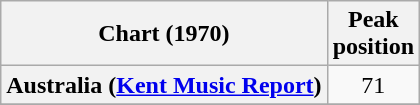<table class="wikitable sortable plainrowheaders" style="text-align:center">
<tr>
<th>Chart (1970)</th>
<th>Peak<br>position</th>
</tr>
<tr>
<th scope="row">Australia (<a href='#'>Kent Music Report</a>)</th>
<td>71</td>
</tr>
<tr>
</tr>
</table>
